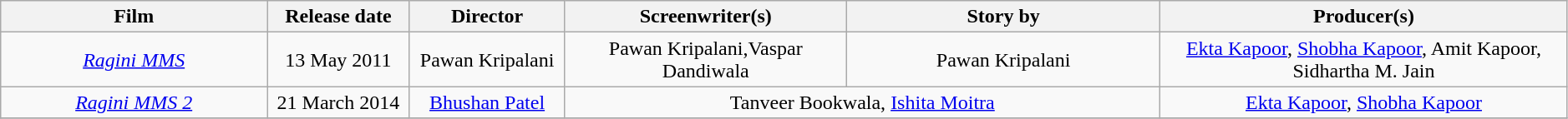<table class="wikitable plainrowheaders" style="text-align:center; width:99%;">
<tr>
<th width="17%">Film</th>
<th>Release date</th>
<th>Director</th>
<th width=18%>Screenwriter(s)</th>
<th width=20%>Story by</th>
<th width=26%>Producer(s)</th>
</tr>
<tr>
<td><em><a href='#'>Ragini MMS</a></em></td>
<td>13 May 2011</td>
<td>Pawan Kripalani</td>
<td>Pawan Kripalani,Vaspar Dandiwala</td>
<td>Pawan Kripalani</td>
<td><a href='#'>Ekta Kapoor</a>, <a href='#'>Shobha Kapoor</a>, Amit Kapoor, Sidhartha M. Jain</td>
</tr>
<tr>
<td><em><a href='#'>Ragini MMS 2</a></em></td>
<td>21 March 2014</td>
<td><a href='#'>Bhushan Patel</a></td>
<td colspan=2>Tanveer Bookwala, <a href='#'>Ishita Moitra</a></td>
<td><a href='#'>Ekta Kapoor</a>, <a href='#'>Shobha Kapoor</a></td>
</tr>
<tr>
</tr>
</table>
